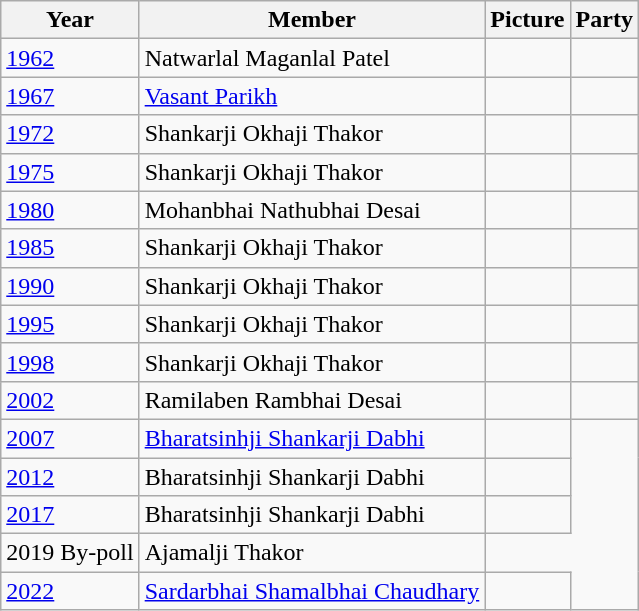<table class="wikitable sortable">
<tr>
<th>Year</th>
<th>Member</th>
<th>Picture</th>
<th colspan=2>Party</th>
</tr>
<tr>
<td><a href='#'>1962</a></td>
<td>Natwarlal Maganlal Patel</td>
<td></td>
<td></td>
</tr>
<tr>
<td><a href='#'>1967</a></td>
<td><a href='#'>Vasant Parikh</a></td>
<td></td>
<td></td>
</tr>
<tr>
<td><a href='#'>1972</a></td>
<td>Shankarji Okhaji Thakor</td>
<td></td>
<td></td>
</tr>
<tr>
<td><a href='#'>1975</a></td>
<td>Shankarji Okhaji Thakor</td>
<td></td>
</tr>
<tr>
<td><a href='#'>1980</a></td>
<td>Mohanbhai Nathubhai Desai</td>
<td></td>
<td></td>
</tr>
<tr>
<td><a href='#'>1985</a></td>
<td>Shankarji Okhaji Thakor</td>
<td></td>
<td></td>
</tr>
<tr>
<td><a href='#'>1990</a></td>
<td>Shankarji Okhaji Thakor</td>
<td></td>
<td></td>
</tr>
<tr>
<td><a href='#'>1995</a></td>
<td>Shankarji Okhaji Thakor</td>
<td></td>
<td></td>
</tr>
<tr>
<td><a href='#'>1998</a></td>
<td>Shankarji Okhaji Thakor</td>
<td></td>
</tr>
<tr>
<td><a href='#'>2002</a></td>
<td>Ramilaben Rambhai Desai</td>
<td></td>
<td></td>
</tr>
<tr>
<td><a href='#'>2007</a></td>
<td><a href='#'>Bharatsinhji Shankarji Dabhi</a></td>
<td></td>
</tr>
<tr>
<td><a href='#'>2012</a></td>
<td>Bharatsinhji Shankarji Dabhi</td>
<td></td>
</tr>
<tr>
<td><a href='#'>2017</a></td>
<td>Bharatsinhji Shankarji Dabhi</td>
<td></td>
</tr>
<tr>
<td>2019 By-poll</td>
<td>Ajamalji Thakor</td>
</tr>
<tr>
<td><a href='#'>2022</a></td>
<td><a href='#'>Sardarbhai Shamalbhai Chaudhary</a></td>
<td></td>
</tr>
</table>
